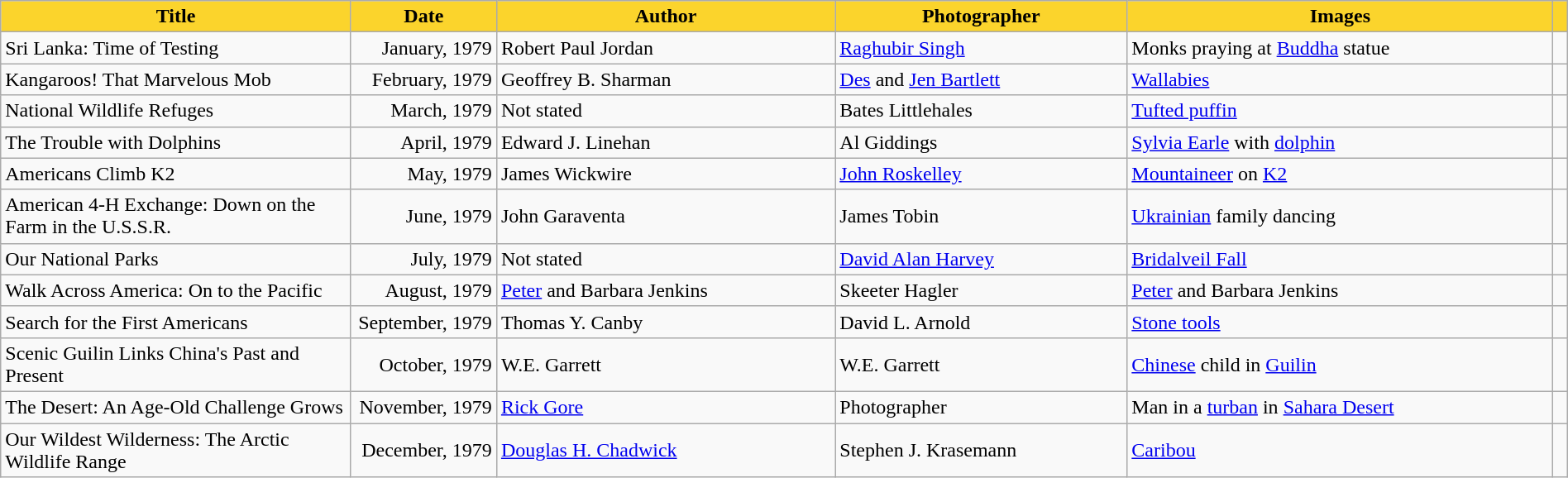<table class="wikitable" style="width:100%">
<tr>
<th scope="col" style="background-color:#fbd42c;" width=275px>Title</th>
<th scope="col" style="background-color:#fbd42c;" width=110>Date</th>
<th scope="col" style="background-color:#fbd42c;">Author</th>
<th scope="col" style="background-color:#fbd42c;">Photographer</th>
<th scope="col" style="background-color:#fbd42c;">Images</th>
<th scope="col" ! style="background-color:#fbd42c;"></th>
</tr>
<tr>
<td scope="row">Sri Lanka: Time of Testing</td>
<td style="text-align:right;">January, 1979</td>
<td>Robert Paul Jordan</td>
<td><a href='#'>Raghubir Singh</a></td>
<td>Monks praying at <a href='#'>Buddha</a> statue</td>
<td></td>
</tr>
<tr>
<td scope="row">Kangaroos! That Marvelous Mob</td>
<td style="text-align:right;">February, 1979</td>
<td>Geoffrey B. Sharman</td>
<td><a href='#'>Des</a> and <a href='#'>Jen Bartlett</a></td>
<td><a href='#'>Wallabies</a></td>
<td></td>
</tr>
<tr>
<td scope="row">National Wildlife Refuges</td>
<td style="text-align:right;">March, 1979</td>
<td>Not stated</td>
<td>Bates Littlehales</td>
<td><a href='#'>Tufted puffin</a></td>
<td></td>
</tr>
<tr>
<td scope="row">The Trouble with Dolphins</td>
<td style="text-align:right;">April, 1979</td>
<td>Edward J. Linehan</td>
<td>Al Giddings</td>
<td><a href='#'>Sylvia Earle</a> with <a href='#'>dolphin</a></td>
<td></td>
</tr>
<tr>
<td scope="row">Americans Climb K2</td>
<td style="text-align:right;">May, 1979</td>
<td>James Wickwire</td>
<td><a href='#'>John Roskelley</a></td>
<td><a href='#'>Mountaineer</a> on <a href='#'>K2</a></td>
<td></td>
</tr>
<tr>
<td scope="row">American 4-H Exchange: Down on the Farm in the U.S.S.R.</td>
<td style="text-align:right;">June, 1979</td>
<td>John Garaventa</td>
<td>James Tobin</td>
<td><a href='#'>Ukrainian</a> family dancing</td>
<td></td>
</tr>
<tr>
<td scope="row">Our National Parks</td>
<td style="text-align:right;">July, 1979</td>
<td>Not stated</td>
<td><a href='#'>David Alan Harvey</a></td>
<td><a href='#'>Bridalveil Fall</a></td>
<td></td>
</tr>
<tr>
<td scope="row">Walk Across America: On to the Pacific</td>
<td style="text-align:right;">August, 1979</td>
<td><a href='#'>Peter</a> and Barbara Jenkins</td>
<td>Skeeter Hagler</td>
<td><a href='#'>Peter</a> and Barbara Jenkins</td>
<td></td>
</tr>
<tr>
<td scope="row">Search for the First Americans</td>
<td style="text-align:right;">September, 1979</td>
<td>Thomas Y. Canby</td>
<td>David L. Arnold</td>
<td><a href='#'>Stone tools</a></td>
<td></td>
</tr>
<tr>
<td scope="row">Scenic Guilin Links China's Past and Present</td>
<td style="text-align:right;">October, 1979</td>
<td>W.E. Garrett</td>
<td>W.E. Garrett</td>
<td><a href='#'>Chinese</a> child in <a href='#'>Guilin</a></td>
<td></td>
</tr>
<tr>
<td scope="row">The Desert: An Age-Old Challenge Grows</td>
<td style="text-align:right;">November, 1979</td>
<td><a href='#'>Rick Gore</a></td>
<td>Photographer</td>
<td>Man in a <a href='#'>turban</a> in <a href='#'>Sahara Desert</a></td>
<td></td>
</tr>
<tr>
<td scope="row">Our Wildest Wilderness: The Arctic Wildlife Range</td>
<td style="text-align:right;">December, 1979</td>
<td><a href='#'>Douglas H. Chadwick</a></td>
<td>Stephen J. Krasemann</td>
<td><a href='#'>Caribou</a></td>
<td></td>
</tr>
</table>
